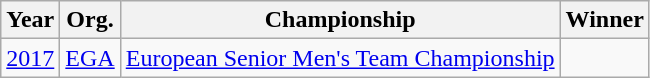<table class="wikitable sortable">
<tr>
<th>Year</th>
<th><abbr>Org.</abbr></th>
<th>Championship</th>
<th>Winner</th>
</tr>
<tr>
<td align=center><a href='#'>2017</a></td>
<td align=center><a href='#'>EGA</a></td>
<td><a href='#'>European Senior Men's Team Championship</a></td>
<td></td>
</tr>
</table>
